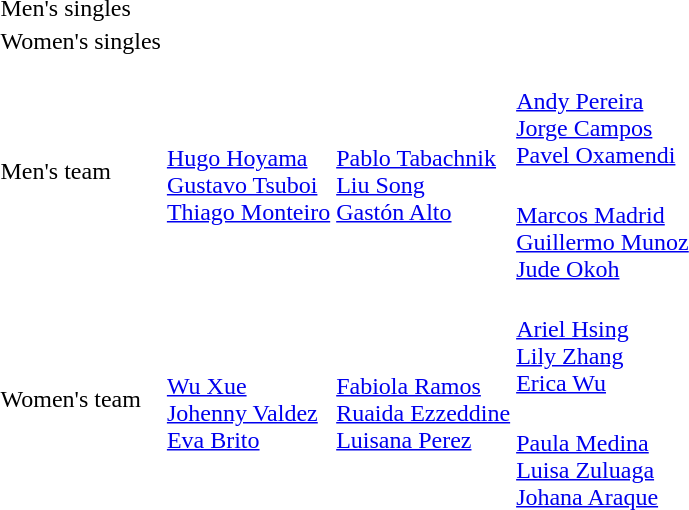<table>
<tr>
<td rowspan=2>Men's singles <br></td>
<td rowspan=2></td>
<td rowspan=2></td>
<td></td>
</tr>
<tr>
<td></td>
</tr>
<tr>
<td rowspan=2>Women's singles <br></td>
<td rowspan=2></td>
<td rowspan=2></td>
<td></td>
</tr>
<tr>
<td></td>
</tr>
<tr>
<td rowspan=2>Men's team <br></td>
<td rowspan=2><br><a href='#'>Hugo Hoyama</a><br><a href='#'>Gustavo Tsuboi</a><br><a href='#'>Thiago Monteiro</a></td>
<td rowspan=2><br><a href='#'>Pablo Tabachnik</a><br><a href='#'>Liu Song</a><br><a href='#'>Gastón Alto</a></td>
<td><br><a href='#'>Andy Pereira</a><br><a href='#'>Jorge Campos</a><br><a href='#'>Pavel Oxamendi</a></td>
</tr>
<tr>
<td><br><a href='#'>Marcos Madrid</a><br><a href='#'>Guillermo Munoz</a><br><a href='#'>Jude Okoh</a></td>
</tr>
<tr>
<td rowspan=2>Women's team <br></td>
<td rowspan=2><br><a href='#'>Wu Xue</a><br><a href='#'>Johenny Valdez</a><br><a href='#'>Eva Brito</a></td>
<td rowspan=2><br><a href='#'>Fabiola Ramos</a><br><a href='#'>Ruaida Ezzeddine</a><br><a href='#'>Luisana Perez</a></td>
<td><br><a href='#'>Ariel Hsing</a> <br> <a href='#'>Lily Zhang</a> <br> <a href='#'>Erica Wu</a></td>
</tr>
<tr>
<td><br><a href='#'>Paula Medina</a> <br> <a href='#'>Luisa Zuluaga</a> <br> <a href='#'>Johana Araque</a></td>
</tr>
</table>
